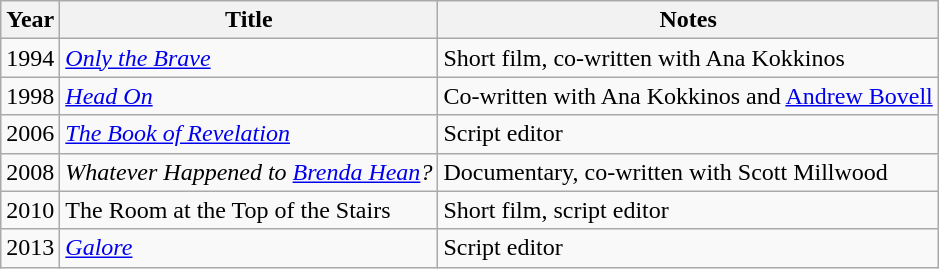<table class="wikitable">
<tr>
<th>Year</th>
<th>Title</th>
<th>Notes</th>
</tr>
<tr>
<td>1994</td>
<td><em><a href='#'>Only the Brave</a></em></td>
<td>Short film, co-written with Ana Kokkinos</td>
</tr>
<tr>
<td>1998</td>
<td><em><a href='#'>Head On</a></em></td>
<td>Co-written with Ana Kokkinos and <a href='#'>Andrew Bovell</a></td>
</tr>
<tr>
<td>2006</td>
<td><em><a href='#'>The Book of Revelation</a></em></td>
<td>Script editor</td>
</tr>
<tr>
<td>2008</td>
<td><em>Whatever Happened to <a href='#'>Brenda Hean</a>?</em></td>
<td>Documentary, co-written with Scott Millwood</td>
</tr>
<tr>
<td>2010</td>
<td>The Room at the Top of the Stairs</td>
<td>Short film, script editor</td>
</tr>
<tr>
<td>2013</td>
<td><em><a href='#'>Galore</a></em></td>
<td>Script editor</td>
</tr>
</table>
